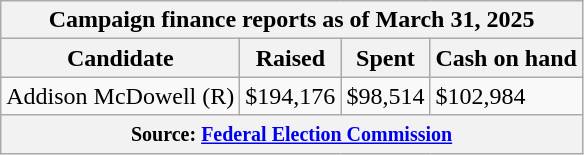<table class="wikitable sortable">
<tr>
<th colspan=4>Campaign finance reports as of March 31, 2025</th>
</tr>
<tr style="text-align:center;">
<th>Candidate</th>
<th>Raised</th>
<th>Spent</th>
<th>Cash on hand</th>
</tr>
<tr>
<td>Addison McDowell (R)</td>
<td>$194,176</td>
<td>$98,514</td>
<td>$102,984</td>
</tr>
<tr>
<th colspan="4"><small>Source: <a href='#'>Federal Election Commission</a></small></th>
</tr>
</table>
